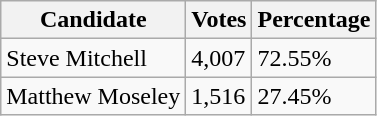<table class="wikitable">
<tr>
<th>Candidate</th>
<th>Votes</th>
<th>Percentage</th>
</tr>
<tr>
<td>Steve Mitchell</td>
<td>4,007</td>
<td>72.55%</td>
</tr>
<tr>
<td>Matthew Moseley</td>
<td>1,516</td>
<td>27.45%</td>
</tr>
</table>
